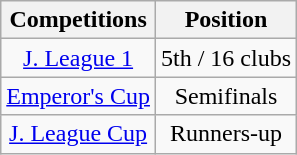<table class="wikitable" style="text-align:center;">
<tr>
<th>Competitions</th>
<th>Position</th>
</tr>
<tr>
<td><a href='#'>J. League 1</a></td>
<td>5th / 16 clubs</td>
</tr>
<tr>
<td><a href='#'>Emperor's Cup</a></td>
<td>Semifinals</td>
</tr>
<tr>
<td><a href='#'>J. League Cup</a></td>
<td>Runners-up</td>
</tr>
</table>
